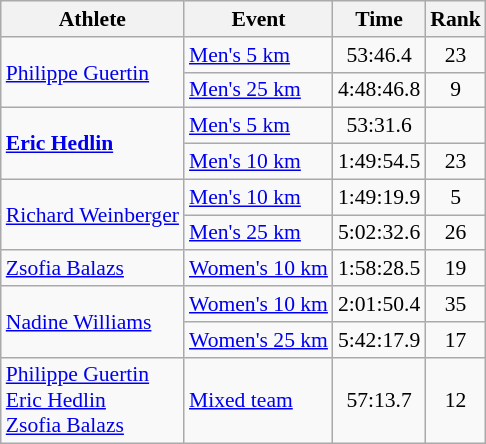<table class="wikitable" style="font-size:90%;">
<tr>
<th>Athlete</th>
<th>Event</th>
<th>Time</th>
<th>Rank</th>
</tr>
<tr align=center>
<td align=left rowspan=2><a href='#'>Philippe Guertin</a></td>
<td align=left><a href='#'>Men's 5 km</a></td>
<td>53:46.4</td>
<td>23</td>
</tr>
<tr align=center>
<td align=left><a href='#'>Men's 25 km</a></td>
<td>4:48:46.8</td>
<td>9</td>
</tr>
<tr align=center>
<td align=left rowspan=2><strong><a href='#'>Eric Hedlin</a></strong></td>
<td align=left><a href='#'>Men's 5 km</a></td>
<td>53:31.6</td>
<td></td>
</tr>
<tr align=center>
<td align=left><a href='#'>Men's 10 km</a></td>
<td>1:49:54.5</td>
<td>23</td>
</tr>
<tr align=center>
<td align=left rowspan=2><a href='#'>Richard Weinberger</a></td>
<td align=left><a href='#'>Men's 10 km</a></td>
<td>1:49:19.9</td>
<td>5</td>
</tr>
<tr align=center>
<td align=left><a href='#'>Men's 25 km</a></td>
<td>5:02:32.6</td>
<td>26</td>
</tr>
<tr align=center>
<td align=left><a href='#'>Zsofia Balazs</a></td>
<td align=left><a href='#'>Women's 10 km</a></td>
<td>1:58:28.5</td>
<td>19</td>
</tr>
<tr align=center>
<td align=left rowspan=2><a href='#'>Nadine Williams</a></td>
<td align=left><a href='#'>Women's 10 km</a></td>
<td>2:01:50.4</td>
<td>35</td>
</tr>
<tr align=center>
<td align=left><a href='#'>Women's 25 km</a></td>
<td>5:42:17.9</td>
<td>17</td>
</tr>
<tr align=center>
<td align=left><a href='#'>Philippe Guertin</a><br><a href='#'>Eric Hedlin</a><br><a href='#'>Zsofia Balazs</a></td>
<td align=left><a href='#'>Mixed team</a></td>
<td>57:13.7</td>
<td>12</td>
</tr>
</table>
